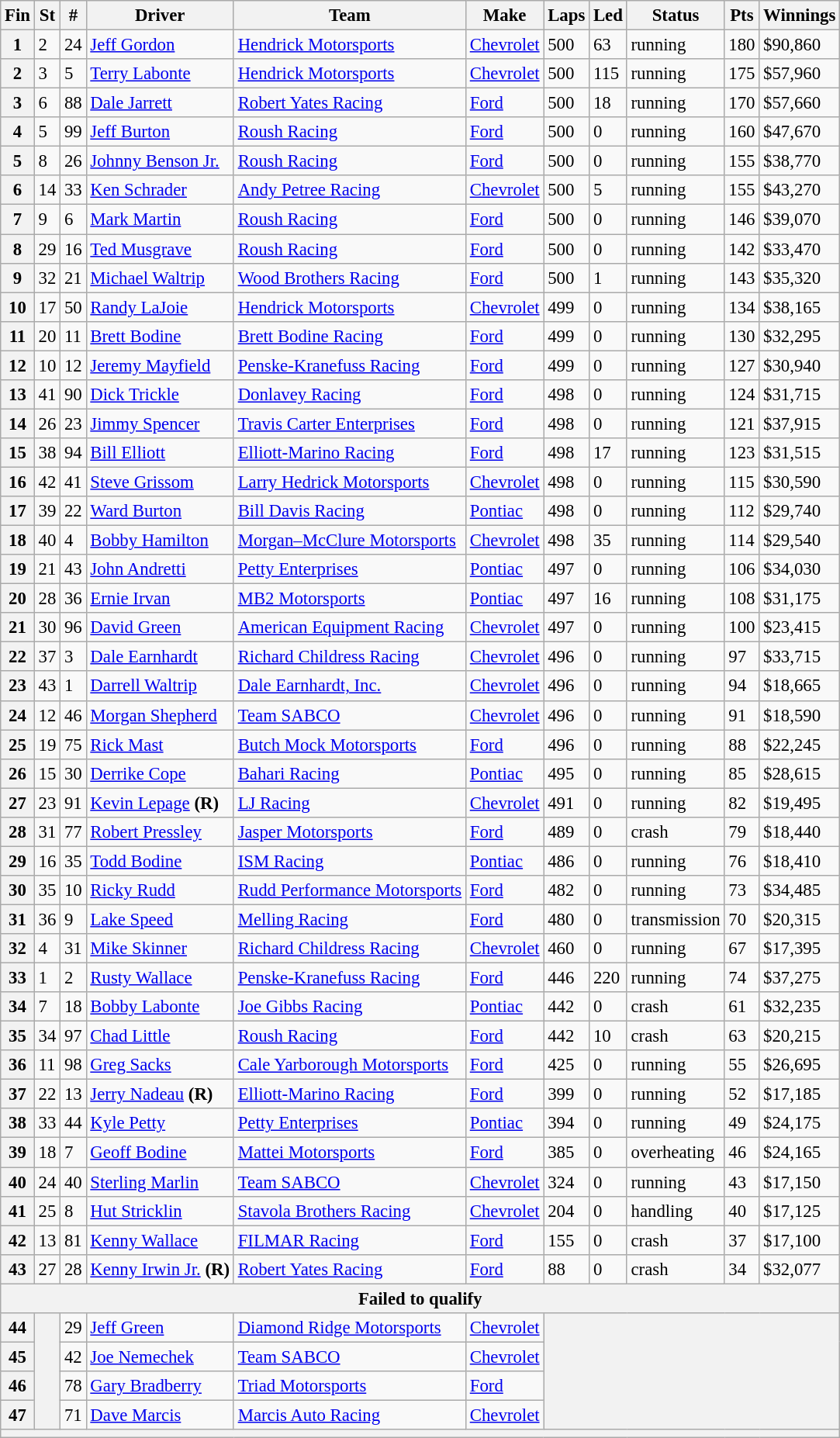<table class="wikitable" style="font-size:95%">
<tr>
<th>Fin</th>
<th>St</th>
<th>#</th>
<th>Driver</th>
<th>Team</th>
<th>Make</th>
<th>Laps</th>
<th>Led</th>
<th>Status</th>
<th>Pts</th>
<th>Winnings</th>
</tr>
<tr>
<th>1</th>
<td>2</td>
<td>24</td>
<td><a href='#'>Jeff Gordon</a></td>
<td><a href='#'>Hendrick Motorsports</a></td>
<td><a href='#'>Chevrolet</a></td>
<td>500</td>
<td>63</td>
<td>running</td>
<td>180</td>
<td>$90,860</td>
</tr>
<tr>
<th>2</th>
<td>3</td>
<td>5</td>
<td><a href='#'>Terry Labonte</a></td>
<td><a href='#'>Hendrick Motorsports</a></td>
<td><a href='#'>Chevrolet</a></td>
<td>500</td>
<td>115</td>
<td>running</td>
<td>175</td>
<td>$57,960</td>
</tr>
<tr>
<th>3</th>
<td>6</td>
<td>88</td>
<td><a href='#'>Dale Jarrett</a></td>
<td><a href='#'>Robert Yates Racing</a></td>
<td><a href='#'>Ford</a></td>
<td>500</td>
<td>18</td>
<td>running</td>
<td>170</td>
<td>$57,660</td>
</tr>
<tr>
<th>4</th>
<td>5</td>
<td>99</td>
<td><a href='#'>Jeff Burton</a></td>
<td><a href='#'>Roush Racing</a></td>
<td><a href='#'>Ford</a></td>
<td>500</td>
<td>0</td>
<td>running</td>
<td>160</td>
<td>$47,670</td>
</tr>
<tr>
<th>5</th>
<td>8</td>
<td>26</td>
<td><a href='#'>Johnny Benson Jr.</a></td>
<td><a href='#'>Roush Racing</a></td>
<td><a href='#'>Ford</a></td>
<td>500</td>
<td>0</td>
<td>running</td>
<td>155</td>
<td>$38,770</td>
</tr>
<tr>
<th>6</th>
<td>14</td>
<td>33</td>
<td><a href='#'>Ken Schrader</a></td>
<td><a href='#'>Andy Petree Racing</a></td>
<td><a href='#'>Chevrolet</a></td>
<td>500</td>
<td>5</td>
<td>running</td>
<td>155</td>
<td>$43,270</td>
</tr>
<tr>
<th>7</th>
<td>9</td>
<td>6</td>
<td><a href='#'>Mark Martin</a></td>
<td><a href='#'>Roush Racing</a></td>
<td><a href='#'>Ford</a></td>
<td>500</td>
<td>0</td>
<td>running</td>
<td>146</td>
<td>$39,070</td>
</tr>
<tr>
<th>8</th>
<td>29</td>
<td>16</td>
<td><a href='#'>Ted Musgrave</a></td>
<td><a href='#'>Roush Racing</a></td>
<td><a href='#'>Ford</a></td>
<td>500</td>
<td>0</td>
<td>running</td>
<td>142</td>
<td>$33,470</td>
</tr>
<tr>
<th>9</th>
<td>32</td>
<td>21</td>
<td><a href='#'>Michael Waltrip</a></td>
<td><a href='#'>Wood Brothers Racing</a></td>
<td><a href='#'>Ford</a></td>
<td>500</td>
<td>1</td>
<td>running</td>
<td>143</td>
<td>$35,320</td>
</tr>
<tr>
<th>10</th>
<td>17</td>
<td>50</td>
<td><a href='#'>Randy LaJoie</a></td>
<td><a href='#'>Hendrick Motorsports</a></td>
<td><a href='#'>Chevrolet</a></td>
<td>499</td>
<td>0</td>
<td>running</td>
<td>134</td>
<td>$38,165</td>
</tr>
<tr>
<th>11</th>
<td>20</td>
<td>11</td>
<td><a href='#'>Brett Bodine</a></td>
<td><a href='#'>Brett Bodine Racing</a></td>
<td><a href='#'>Ford</a></td>
<td>499</td>
<td>0</td>
<td>running</td>
<td>130</td>
<td>$32,295</td>
</tr>
<tr>
<th>12</th>
<td>10</td>
<td>12</td>
<td><a href='#'>Jeremy Mayfield</a></td>
<td><a href='#'>Penske-Kranefuss Racing</a></td>
<td><a href='#'>Ford</a></td>
<td>499</td>
<td>0</td>
<td>running</td>
<td>127</td>
<td>$30,940</td>
</tr>
<tr>
<th>13</th>
<td>41</td>
<td>90</td>
<td><a href='#'>Dick Trickle</a></td>
<td><a href='#'>Donlavey Racing</a></td>
<td><a href='#'>Ford</a></td>
<td>498</td>
<td>0</td>
<td>running</td>
<td>124</td>
<td>$31,715</td>
</tr>
<tr>
<th>14</th>
<td>26</td>
<td>23</td>
<td><a href='#'>Jimmy Spencer</a></td>
<td><a href='#'>Travis Carter Enterprises</a></td>
<td><a href='#'>Ford</a></td>
<td>498</td>
<td>0</td>
<td>running</td>
<td>121</td>
<td>$37,915</td>
</tr>
<tr>
<th>15</th>
<td>38</td>
<td>94</td>
<td><a href='#'>Bill Elliott</a></td>
<td><a href='#'>Elliott-Marino Racing</a></td>
<td><a href='#'>Ford</a></td>
<td>498</td>
<td>17</td>
<td>running</td>
<td>123</td>
<td>$31,515</td>
</tr>
<tr>
<th>16</th>
<td>42</td>
<td>41</td>
<td><a href='#'>Steve Grissom</a></td>
<td><a href='#'>Larry Hedrick Motorsports</a></td>
<td><a href='#'>Chevrolet</a></td>
<td>498</td>
<td>0</td>
<td>running</td>
<td>115</td>
<td>$30,590</td>
</tr>
<tr>
<th>17</th>
<td>39</td>
<td>22</td>
<td><a href='#'>Ward Burton</a></td>
<td><a href='#'>Bill Davis Racing</a></td>
<td><a href='#'>Pontiac</a></td>
<td>498</td>
<td>0</td>
<td>running</td>
<td>112</td>
<td>$29,740</td>
</tr>
<tr>
<th>18</th>
<td>40</td>
<td>4</td>
<td><a href='#'>Bobby Hamilton</a></td>
<td><a href='#'>Morgan–McClure Motorsports</a></td>
<td><a href='#'>Chevrolet</a></td>
<td>498</td>
<td>35</td>
<td>running</td>
<td>114</td>
<td>$29,540</td>
</tr>
<tr>
<th>19</th>
<td>21</td>
<td>43</td>
<td><a href='#'>John Andretti</a></td>
<td><a href='#'>Petty Enterprises</a></td>
<td><a href='#'>Pontiac</a></td>
<td>497</td>
<td>0</td>
<td>running</td>
<td>106</td>
<td>$34,030</td>
</tr>
<tr>
<th>20</th>
<td>28</td>
<td>36</td>
<td><a href='#'>Ernie Irvan</a></td>
<td><a href='#'>MB2 Motorsports</a></td>
<td><a href='#'>Pontiac</a></td>
<td>497</td>
<td>16</td>
<td>running</td>
<td>108</td>
<td>$31,175</td>
</tr>
<tr>
<th>21</th>
<td>30</td>
<td>96</td>
<td><a href='#'>David Green</a></td>
<td><a href='#'>American Equipment Racing</a></td>
<td><a href='#'>Chevrolet</a></td>
<td>497</td>
<td>0</td>
<td>running</td>
<td>100</td>
<td>$23,415</td>
</tr>
<tr>
<th>22</th>
<td>37</td>
<td>3</td>
<td><a href='#'>Dale Earnhardt</a></td>
<td><a href='#'>Richard Childress Racing</a></td>
<td><a href='#'>Chevrolet</a></td>
<td>496</td>
<td>0</td>
<td>running</td>
<td>97</td>
<td>$33,715</td>
</tr>
<tr>
<th>23</th>
<td>43</td>
<td>1</td>
<td><a href='#'>Darrell Waltrip</a></td>
<td><a href='#'>Dale Earnhardt, Inc.</a></td>
<td><a href='#'>Chevrolet</a></td>
<td>496</td>
<td>0</td>
<td>running</td>
<td>94</td>
<td>$18,665</td>
</tr>
<tr>
<th>24</th>
<td>12</td>
<td>46</td>
<td><a href='#'>Morgan Shepherd</a></td>
<td><a href='#'>Team SABCO</a></td>
<td><a href='#'>Chevrolet</a></td>
<td>496</td>
<td>0</td>
<td>running</td>
<td>91</td>
<td>$18,590</td>
</tr>
<tr>
<th>25</th>
<td>19</td>
<td>75</td>
<td><a href='#'>Rick Mast</a></td>
<td><a href='#'>Butch Mock Motorsports</a></td>
<td><a href='#'>Ford</a></td>
<td>496</td>
<td>0</td>
<td>running</td>
<td>88</td>
<td>$22,245</td>
</tr>
<tr>
<th>26</th>
<td>15</td>
<td>30</td>
<td><a href='#'>Derrike Cope</a></td>
<td><a href='#'>Bahari Racing</a></td>
<td><a href='#'>Pontiac</a></td>
<td>495</td>
<td>0</td>
<td>running</td>
<td>85</td>
<td>$28,615</td>
</tr>
<tr>
<th>27</th>
<td>23</td>
<td>91</td>
<td><a href='#'>Kevin Lepage</a> <strong>(R)</strong></td>
<td><a href='#'>LJ Racing</a></td>
<td><a href='#'>Chevrolet</a></td>
<td>491</td>
<td>0</td>
<td>running</td>
<td>82</td>
<td>$19,495</td>
</tr>
<tr>
<th>28</th>
<td>31</td>
<td>77</td>
<td><a href='#'>Robert Pressley</a></td>
<td><a href='#'>Jasper Motorsports</a></td>
<td><a href='#'>Ford</a></td>
<td>489</td>
<td>0</td>
<td>crash</td>
<td>79</td>
<td>$18,440</td>
</tr>
<tr>
<th>29</th>
<td>16</td>
<td>35</td>
<td><a href='#'>Todd Bodine</a></td>
<td><a href='#'>ISM Racing</a></td>
<td><a href='#'>Pontiac</a></td>
<td>486</td>
<td>0</td>
<td>running</td>
<td>76</td>
<td>$18,410</td>
</tr>
<tr>
<th>30</th>
<td>35</td>
<td>10</td>
<td><a href='#'>Ricky Rudd</a></td>
<td><a href='#'>Rudd Performance Motorsports</a></td>
<td><a href='#'>Ford</a></td>
<td>482</td>
<td>0</td>
<td>running</td>
<td>73</td>
<td>$34,485</td>
</tr>
<tr>
<th>31</th>
<td>36</td>
<td>9</td>
<td><a href='#'>Lake Speed</a></td>
<td><a href='#'>Melling Racing</a></td>
<td><a href='#'>Ford</a></td>
<td>480</td>
<td>0</td>
<td>transmission</td>
<td>70</td>
<td>$20,315</td>
</tr>
<tr>
<th>32</th>
<td>4</td>
<td>31</td>
<td><a href='#'>Mike Skinner</a></td>
<td><a href='#'>Richard Childress Racing</a></td>
<td><a href='#'>Chevrolet</a></td>
<td>460</td>
<td>0</td>
<td>running</td>
<td>67</td>
<td>$17,395</td>
</tr>
<tr>
<th>33</th>
<td>1</td>
<td>2</td>
<td><a href='#'>Rusty Wallace</a></td>
<td><a href='#'>Penske-Kranefuss Racing</a></td>
<td><a href='#'>Ford</a></td>
<td>446</td>
<td>220</td>
<td>running</td>
<td>74</td>
<td>$37,275</td>
</tr>
<tr>
<th>34</th>
<td>7</td>
<td>18</td>
<td><a href='#'>Bobby Labonte</a></td>
<td><a href='#'>Joe Gibbs Racing</a></td>
<td><a href='#'>Pontiac</a></td>
<td>442</td>
<td>0</td>
<td>crash</td>
<td>61</td>
<td>$32,235</td>
</tr>
<tr>
<th>35</th>
<td>34</td>
<td>97</td>
<td><a href='#'>Chad Little</a></td>
<td><a href='#'>Roush Racing</a></td>
<td><a href='#'>Ford</a></td>
<td>442</td>
<td>10</td>
<td>crash</td>
<td>63</td>
<td>$20,215</td>
</tr>
<tr>
<th>36</th>
<td>11</td>
<td>98</td>
<td><a href='#'>Greg Sacks</a></td>
<td><a href='#'>Cale Yarborough Motorsports</a></td>
<td><a href='#'>Ford</a></td>
<td>425</td>
<td>0</td>
<td>running</td>
<td>55</td>
<td>$26,695</td>
</tr>
<tr>
<th>37</th>
<td>22</td>
<td>13</td>
<td><a href='#'>Jerry Nadeau</a> <strong>(R)</strong></td>
<td><a href='#'>Elliott-Marino Racing</a></td>
<td><a href='#'>Ford</a></td>
<td>399</td>
<td>0</td>
<td>running</td>
<td>52</td>
<td>$17,185</td>
</tr>
<tr>
<th>38</th>
<td>33</td>
<td>44</td>
<td><a href='#'>Kyle Petty</a></td>
<td><a href='#'>Petty Enterprises</a></td>
<td><a href='#'>Pontiac</a></td>
<td>394</td>
<td>0</td>
<td>running</td>
<td>49</td>
<td>$24,175</td>
</tr>
<tr>
<th>39</th>
<td>18</td>
<td>7</td>
<td><a href='#'>Geoff Bodine</a></td>
<td><a href='#'>Mattei Motorsports</a></td>
<td><a href='#'>Ford</a></td>
<td>385</td>
<td>0</td>
<td>overheating</td>
<td>46</td>
<td>$24,165</td>
</tr>
<tr>
<th>40</th>
<td>24</td>
<td>40</td>
<td><a href='#'>Sterling Marlin</a></td>
<td><a href='#'>Team SABCO</a></td>
<td><a href='#'>Chevrolet</a></td>
<td>324</td>
<td>0</td>
<td>running</td>
<td>43</td>
<td>$17,150</td>
</tr>
<tr>
<th>41</th>
<td>25</td>
<td>8</td>
<td><a href='#'>Hut Stricklin</a></td>
<td><a href='#'>Stavola Brothers Racing</a></td>
<td><a href='#'>Chevrolet</a></td>
<td>204</td>
<td>0</td>
<td>handling</td>
<td>40</td>
<td>$17,125</td>
</tr>
<tr>
<th>42</th>
<td>13</td>
<td>81</td>
<td><a href='#'>Kenny Wallace</a></td>
<td><a href='#'>FILMAR Racing</a></td>
<td><a href='#'>Ford</a></td>
<td>155</td>
<td>0</td>
<td>crash</td>
<td>37</td>
<td>$17,100</td>
</tr>
<tr>
<th>43</th>
<td>27</td>
<td>28</td>
<td><a href='#'>Kenny Irwin Jr.</a> <strong>(R)</strong></td>
<td><a href='#'>Robert Yates Racing</a></td>
<td><a href='#'>Ford</a></td>
<td>88</td>
<td>0</td>
<td>crash</td>
<td>34</td>
<td>$32,077</td>
</tr>
<tr>
<th colspan="11">Failed to qualify</th>
</tr>
<tr>
<th>44</th>
<th rowspan="4"></th>
<td>29</td>
<td><a href='#'>Jeff Green</a></td>
<td><a href='#'>Diamond Ridge Motorsports</a></td>
<td><a href='#'>Chevrolet</a></td>
<th colspan="5" rowspan="4"></th>
</tr>
<tr>
<th>45</th>
<td>42</td>
<td><a href='#'>Joe Nemechek</a></td>
<td><a href='#'>Team SABCO</a></td>
<td><a href='#'>Chevrolet</a></td>
</tr>
<tr>
<th>46</th>
<td>78</td>
<td><a href='#'>Gary Bradberry</a></td>
<td><a href='#'>Triad Motorsports</a></td>
<td><a href='#'>Ford</a></td>
</tr>
<tr>
<th>47</th>
<td>71</td>
<td><a href='#'>Dave Marcis</a></td>
<td><a href='#'>Marcis Auto Racing</a></td>
<td><a href='#'>Chevrolet</a></td>
</tr>
<tr>
<th colspan="11"></th>
</tr>
</table>
